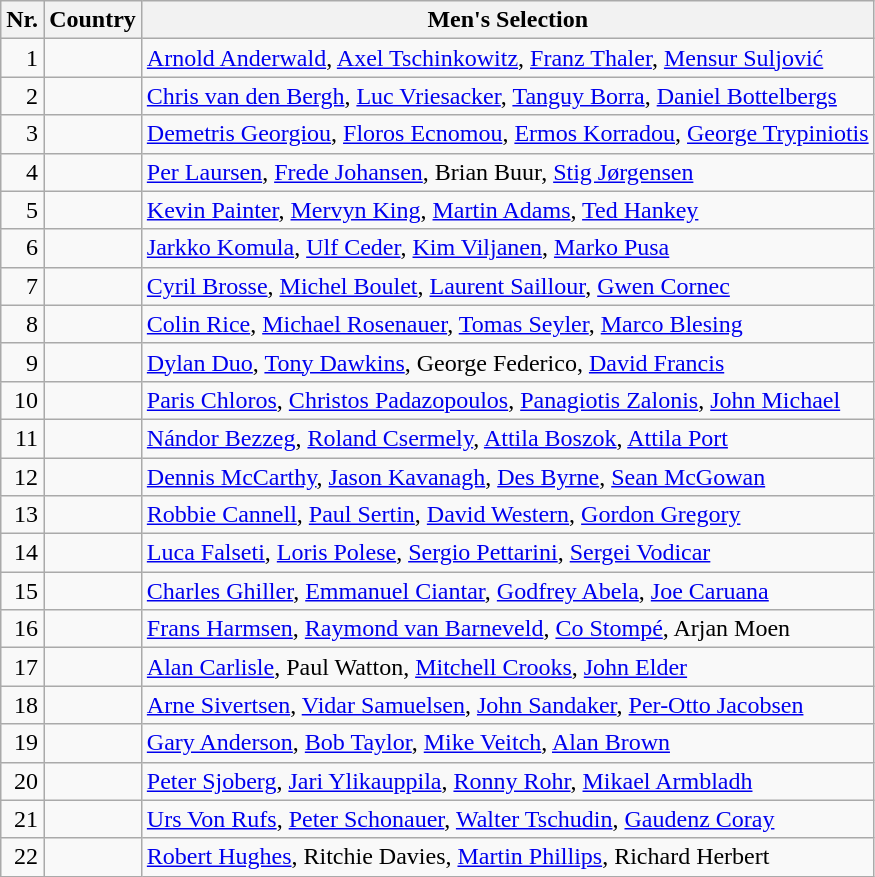<table class="wikitable">
<tr>
<th>Nr.</th>
<th>Country</th>
<th>Men's Selection</th>
</tr>
<tr>
<td align=right>1</td>
<td></td>
<td><a href='#'>Arnold Anderwald</a>, <a href='#'>Axel Tschinkowitz</a>, <a href='#'>Franz Thaler</a>, <a href='#'>Mensur Suljović</a></td>
</tr>
<tr>
<td align=right>2</td>
<td></td>
<td><a href='#'>Chris van den Bergh</a>, <a href='#'>Luc Vriesacker</a>, <a href='#'>Tanguy Borra</a>, <a href='#'>Daniel Bottelbergs</a></td>
</tr>
<tr>
<td align=right>3</td>
<td></td>
<td><a href='#'>Demetris Georgiou</a>, <a href='#'>Floros Ecnomou</a>, <a href='#'>Ermos Korradou</a>, <a href='#'>George Trypiniotis</a></td>
</tr>
<tr>
<td align=right>4</td>
<td></td>
<td><a href='#'>Per Laursen</a>, <a href='#'>Frede Johansen</a>, Brian Buur, <a href='#'>Stig Jørgensen</a></td>
</tr>
<tr>
<td align=right>5</td>
<td></td>
<td><a href='#'>Kevin Painter</a>, <a href='#'>Mervyn King</a>, <a href='#'>Martin Adams</a>, <a href='#'>Ted Hankey</a></td>
</tr>
<tr>
<td align=right>6</td>
<td></td>
<td><a href='#'>Jarkko Komula</a>, <a href='#'>Ulf Ceder</a>, <a href='#'>Kim Viljanen</a>, <a href='#'>Marko Pusa</a></td>
</tr>
<tr>
<td align=right>7</td>
<td></td>
<td><a href='#'>Cyril Brosse</a>, <a href='#'>Michel Boulet</a>, <a href='#'>Laurent Saillour</a>, <a href='#'>Gwen Cornec</a></td>
</tr>
<tr>
<td align=right>8</td>
<td></td>
<td><a href='#'>Colin Rice</a>, <a href='#'>Michael Rosenauer</a>, <a href='#'>Tomas Seyler</a>, <a href='#'>Marco Blesing</a></td>
</tr>
<tr>
<td align=right>9</td>
<td></td>
<td><a href='#'>Dylan Duo</a>, <a href='#'>Tony Dawkins</a>, George Federico, <a href='#'>David Francis</a></td>
</tr>
<tr>
<td align=right>10</td>
<td></td>
<td><a href='#'>Paris Chloros</a>, <a href='#'>Christos Padazopoulos</a>, <a href='#'>Panagiotis Zalonis</a>, <a href='#'>John Michael</a></td>
</tr>
<tr>
<td align=right>11</td>
<td></td>
<td><a href='#'>Nándor Bezzeg</a>, <a href='#'>Roland Csermely</a>, <a href='#'>Attila Boszok</a>, <a href='#'>Attila Port</a></td>
</tr>
<tr>
<td align=right>12</td>
<td></td>
<td><a href='#'>Dennis McCarthy</a>, <a href='#'>Jason Kavanagh</a>, <a href='#'>Des Byrne</a>, <a href='#'>Sean McGowan</a></td>
</tr>
<tr>
<td align=right>13</td>
<td></td>
<td><a href='#'>Robbie Cannell</a>, <a href='#'>Paul Sertin</a>, <a href='#'>David Western</a>, <a href='#'>Gordon Gregory</a></td>
</tr>
<tr>
<td align=right>14</td>
<td></td>
<td><a href='#'>Luca Falseti</a>, <a href='#'>Loris Polese</a>, <a href='#'>Sergio Pettarini</a>, <a href='#'>Sergei Vodicar</a></td>
</tr>
<tr>
<td align=right>15</td>
<td></td>
<td><a href='#'>Charles Ghiller</a>, <a href='#'>Emmanuel Ciantar</a>, <a href='#'>Godfrey Abela</a>, <a href='#'>Joe Caruana</a></td>
</tr>
<tr>
<td align=right>16</td>
<td></td>
<td><a href='#'>Frans Harmsen</a>, <a href='#'>Raymond van Barneveld</a>, <a href='#'>Co Stompé</a>, Arjan Moen</td>
</tr>
<tr>
<td align=right>17</td>
<td></td>
<td><a href='#'>Alan Carlisle</a>, Paul Watton, <a href='#'>Mitchell Crooks</a>, <a href='#'>John Elder</a></td>
</tr>
<tr>
<td align=right>18</td>
<td></td>
<td><a href='#'>Arne Sivertsen</a>, <a href='#'>Vidar Samuelsen</a>, <a href='#'>John Sandaker</a>, <a href='#'>Per-Otto Jacobsen</a></td>
</tr>
<tr>
<td align=right>19</td>
<td></td>
<td><a href='#'>Gary Anderson</a>, <a href='#'>Bob Taylor</a>, <a href='#'>Mike Veitch</a>, <a href='#'>Alan Brown</a></td>
</tr>
<tr>
<td align=right>20</td>
<td></td>
<td><a href='#'>Peter Sjoberg</a>, <a href='#'>Jari Ylikauppila</a>, <a href='#'>Ronny Rohr</a>, <a href='#'>Mikael Armbladh</a></td>
</tr>
<tr>
<td align=right>21</td>
<td></td>
<td><a href='#'>Urs Von Rufs</a>, <a href='#'>Peter Schonauer</a>, <a href='#'>Walter Tschudin</a>, <a href='#'>Gaudenz Coray</a></td>
</tr>
<tr>
<td align=right>22</td>
<td></td>
<td><a href='#'>Robert Hughes</a>, Ritchie Davies, <a href='#'>Martin Phillips</a>, Richard Herbert</td>
</tr>
</table>
